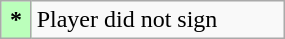<table class="wikitable" style="width:15%;">
<tr>
<th scope="row" style="background:#bfb;">*</th>
<td>Player did not sign</td>
</tr>
</table>
